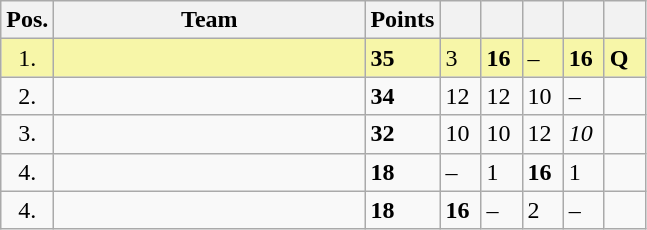<table class="wikitable">
<tr>
<th width=10px>Pos.</th>
<th width=200px>Team</th>
<th width=20px>Points</th>
<th width=20px></th>
<th width=20px></th>
<th width=20px></th>
<th width=20px></th>
<th width=20px></th>
</tr>
<tr style="background:#f7f6a8;">
<td align=center>1.</td>
<td></td>
<td><strong>35</strong></td>
<td>3</td>
<td><strong>16</strong></td>
<td>–</td>
<td><strong>16</strong></td>
<td><strong>Q</strong></td>
</tr>
<tr>
<td align=center>2.</td>
<td></td>
<td><strong>34</strong></td>
<td>12</td>
<td>12</td>
<td>10</td>
<td>–</td>
<td></td>
</tr>
<tr>
<td align=center>3.</td>
<td></td>
<td><strong>32</strong></td>
<td>10</td>
<td>10</td>
<td>12</td>
<td><em>10</em></td>
<td></td>
</tr>
<tr>
<td align=center>4.</td>
<td></td>
<td><strong>18</strong></td>
<td>–</td>
<td>1</td>
<td><strong>16</strong></td>
<td>1</td>
<td></td>
</tr>
<tr>
<td align=center>4.</td>
<td></td>
<td><strong>18</strong></td>
<td><strong>16</strong></td>
<td>–</td>
<td>2</td>
<td>–</td>
<td></td>
</tr>
</table>
